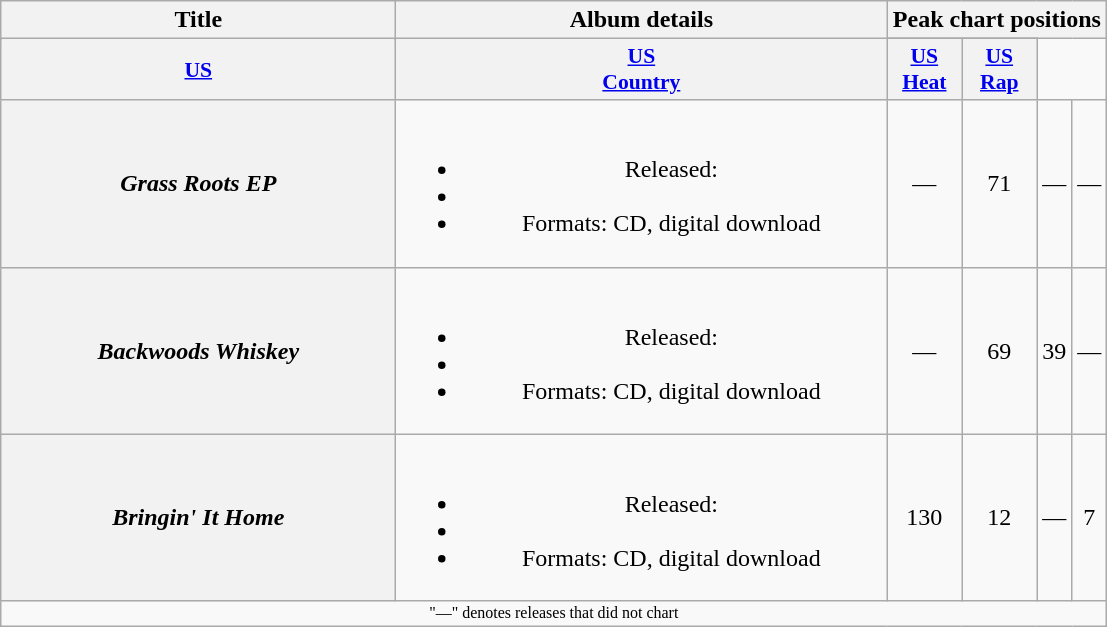<table class="wikitable plainrowheaders" style="text-align:center;">
<tr>
<th scope="col" rowspan="2" style="width:16em;">Title</th>
<th scope="col" rowspan="2" style="width:20em;">Album details</th>
<th scope="col" colspan="4">Peak chart positions</th>
</tr>
<tr>
</tr>
<tr>
<th style="width:3em; font-size:90%"><a href='#'>US</a></th>
<th style="width:3em; font-size:90%"><a href='#'>US<br>Country</a></th>
<th style="width:3em; font-size:90%"><a href='#'>US<br>Heat</a></th>
<th style="width:3em; font-size:90%"><a href='#'>US<br>Rap</a></th>
</tr>
<tr>
<th scope="row"><em>Grass Roots EP</em></th>
<td><br><ul><li>Released: </li><li></li><li>Formats: CD, digital download</li></ul></td>
<td>—</td>
<td>71</td>
<td>—</td>
<td>—</td>
</tr>
<tr>
<th scope="row"><em>Backwoods Whiskey</em></th>
<td><br><ul><li>Released: </li><li></li><li>Formats: CD, digital download</li></ul></td>
<td>—</td>
<td>69</td>
<td>39</td>
<td>—</td>
</tr>
<tr>
<th scope="row"><em>Bringin' It Home</em></th>
<td><br><ul><li>Released: </li><li></li><li>Formats: CD, digital download</li></ul></td>
<td>130</td>
<td>12</td>
<td>—</td>
<td>7</td>
</tr>
<tr>
<td colspan="6" style="font-size:8pt">"—" denotes releases that did not chart</td>
</tr>
</table>
